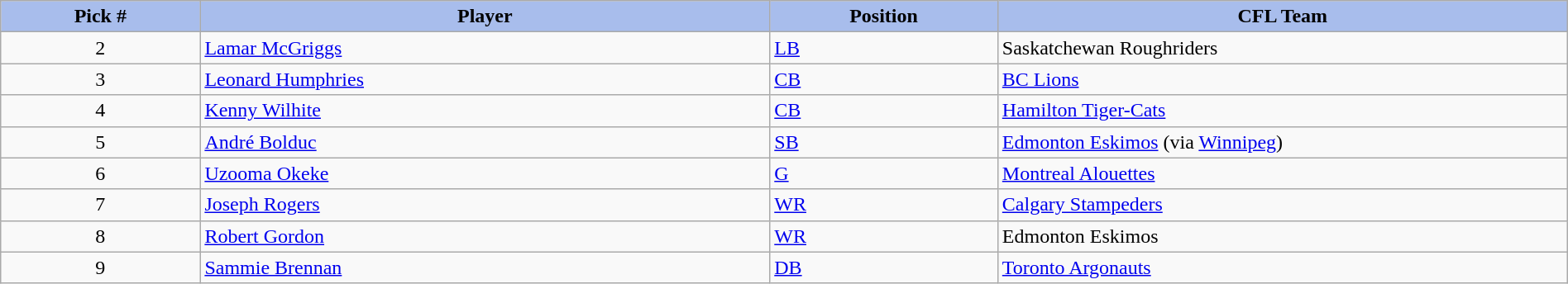<table class="wikitable" style="width: 100%">
<tr>
<th style="background:#A8BDEC;" width=7%>Pick #</th>
<th width=20% style="background:#A8BDEC;">Player</th>
<th width=8% style="background:#A8BDEC;">Position</th>
<th width=20% style="background:#A8BDEC;">CFL Team</th>
</tr>
<tr>
<td align=center>2</td>
<td><a href='#'>Lamar McGriggs</a></td>
<td><a href='#'>LB</a></td>
<td>Saskatchewan Roughriders</td>
</tr>
<tr>
<td align=center>3</td>
<td><a href='#'>Leonard Humphries</a></td>
<td><a href='#'>CB</a></td>
<td><a href='#'>BC Lions</a></td>
</tr>
<tr>
<td align=center>4</td>
<td><a href='#'>Kenny Wilhite</a></td>
<td><a href='#'>CB</a></td>
<td><a href='#'>Hamilton Tiger-Cats</a></td>
</tr>
<tr>
<td align=center>5</td>
<td><a href='#'>André Bolduc</a></td>
<td><a href='#'>SB</a></td>
<td><a href='#'>Edmonton Eskimos</a> (via <a href='#'>Winnipeg</a>)</td>
</tr>
<tr>
<td align=center>6</td>
<td><a href='#'>Uzooma Okeke</a></td>
<td><a href='#'>G</a></td>
<td><a href='#'>Montreal Alouettes</a></td>
</tr>
<tr>
<td align=center>7</td>
<td><a href='#'>Joseph Rogers</a></td>
<td><a href='#'>WR</a></td>
<td><a href='#'>Calgary Stampeders</a></td>
</tr>
<tr>
<td align=center>8</td>
<td><a href='#'>Robert Gordon</a></td>
<td><a href='#'>WR</a></td>
<td>Edmonton Eskimos</td>
</tr>
<tr>
<td align=center>9</td>
<td><a href='#'>Sammie Brennan</a></td>
<td><a href='#'>DB</a></td>
<td><a href='#'>Toronto Argonauts</a></td>
</tr>
</table>
